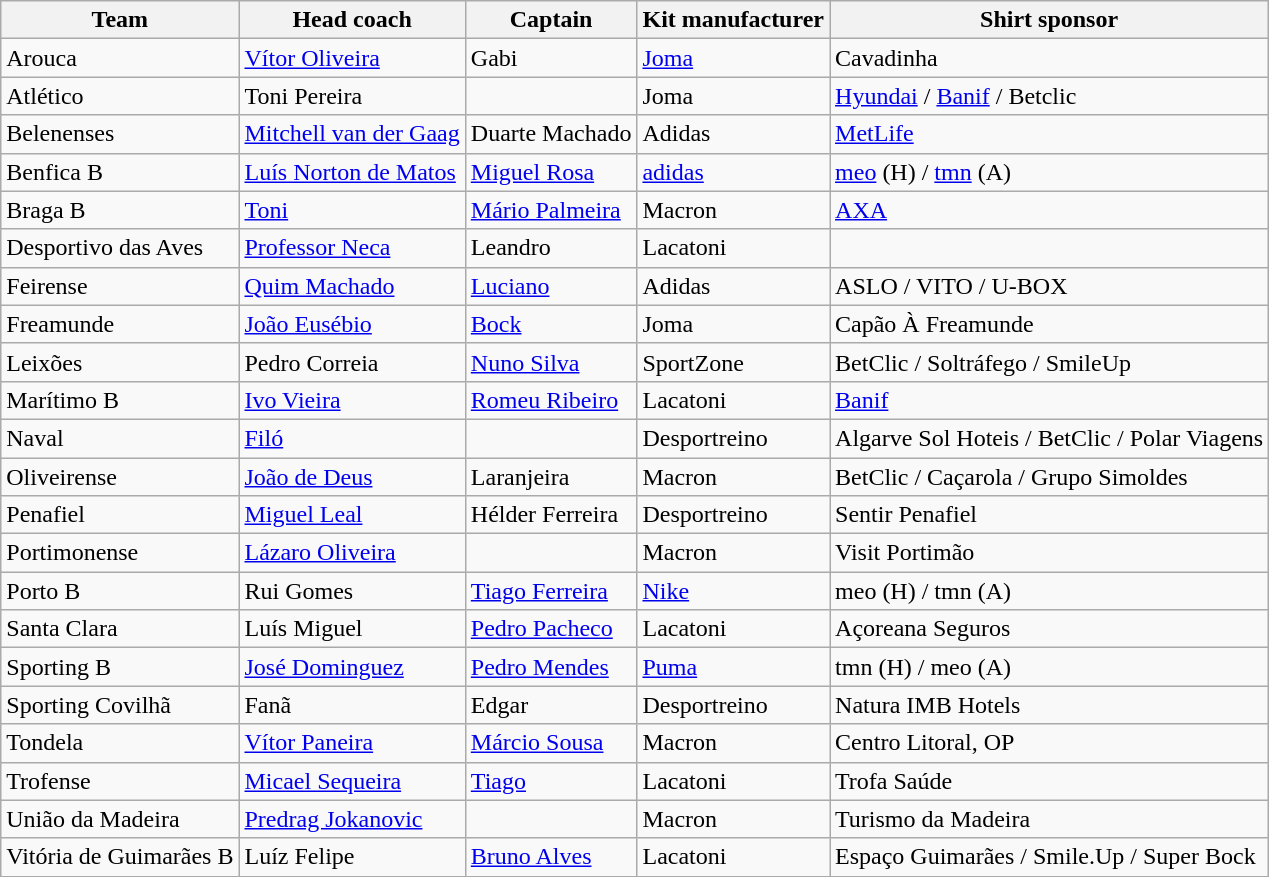<table class="wikitable sortable" style="text-align: left;">
<tr>
<th>Team</th>
<th>Head coach</th>
<th>Captain</th>
<th>Kit manufacturer</th>
<th>Shirt sponsor</th>
</tr>
<tr>
<td>Arouca</td>
<td> <a href='#'>Vítor Oliveira</a></td>
<td> Gabi</td>
<td><a href='#'>Joma</a></td>
<td>Cavadinha</td>
</tr>
<tr>
<td>Atlético</td>
<td> Toni Pereira</td>
<td></td>
<td>Joma</td>
<td><a href='#'>Hyundai</a> / <a href='#'>Banif</a> / Betclic</td>
</tr>
<tr>
<td>Belenenses</td>
<td> <a href='#'>Mitchell van der Gaag</a></td>
<td> Duarte Machado</td>
<td>Adidas</td>
<td><a href='#'>MetLife</a></td>
</tr>
<tr>
<td>Benfica B</td>
<td> <a href='#'>Luís Norton de Matos</a></td>
<td> <a href='#'>Miguel Rosa</a></td>
<td><a href='#'>adidas</a></td>
<td><a href='#'>meo</a> (H) / <a href='#'>tmn</a> (A)</td>
</tr>
<tr>
<td>Braga B</td>
<td> <a href='#'>Toni</a></td>
<td> <a href='#'>Mário Palmeira</a></td>
<td>Macron</td>
<td><a href='#'>AXA</a></td>
</tr>
<tr>
<td>Desportivo das Aves</td>
<td> <a href='#'>Professor Neca</a></td>
<td> Leandro</td>
<td>Lacatoni</td>
<td></td>
</tr>
<tr>
<td>Feirense</td>
<td> <a href='#'>Quim Machado</a></td>
<td> <a href='#'>Luciano</a></td>
<td>Adidas</td>
<td>ASLO / VITO / U-BOX</td>
</tr>
<tr>
<td>Freamunde</td>
<td> <a href='#'>João Eusébio</a></td>
<td> <a href='#'>Bock</a></td>
<td>Joma</td>
<td>Capão À Freamunde</td>
</tr>
<tr>
<td>Leixões</td>
<td> Pedro Correia</td>
<td> <a href='#'>Nuno Silva</a></td>
<td>SportZone</td>
<td>BetClic / Soltráfego / SmileUp</td>
</tr>
<tr>
<td>Marítimo B</td>
<td> <a href='#'>Ivo Vieira</a></td>
<td> <a href='#'>Romeu Ribeiro</a></td>
<td>Lacatoni</td>
<td><a href='#'>Banif</a></td>
</tr>
<tr>
<td>Naval</td>
<td> <a href='#'>Filó</a></td>
<td></td>
<td>Desportreino</td>
<td>Algarve Sol Hoteis / BetClic / Polar Viagens</td>
</tr>
<tr>
<td>Oliveirense</td>
<td> <a href='#'>João de Deus</a></td>
<td> Laranjeira</td>
<td>Macron</td>
<td>BetClic / Caçarola / Grupo Simoldes</td>
</tr>
<tr>
<td>Penafiel</td>
<td> <a href='#'>Miguel Leal</a></td>
<td> Hélder Ferreira</td>
<td>Desportreino</td>
<td>Sentir Penafiel</td>
</tr>
<tr>
<td>Portimonense</td>
<td> <a href='#'>Lázaro Oliveira</a></td>
<td></td>
<td>Macron</td>
<td>Visit Portimão</td>
</tr>
<tr>
<td>Porto B</td>
<td> Rui Gomes</td>
<td> <a href='#'>Tiago Ferreira</a></td>
<td><a href='#'>Nike</a></td>
<td>meo (H) / tmn (A)</td>
</tr>
<tr>
<td>Santa Clara</td>
<td> Luís Miguel</td>
<td> <a href='#'>Pedro Pacheco</a></td>
<td>Lacatoni</td>
<td>Açoreana Seguros</td>
</tr>
<tr>
<td>Sporting B</td>
<td> <a href='#'>José Dominguez</a></td>
<td> <a href='#'>Pedro Mendes</a></td>
<td><a href='#'>Puma</a></td>
<td>tmn (H) / meo (A)</td>
</tr>
<tr>
<td>Sporting Covilhã</td>
<td> Fanã</td>
<td> Edgar</td>
<td>Desportreino</td>
<td>Natura IMB Hotels</td>
</tr>
<tr>
<td>Tondela</td>
<td> <a href='#'>Vítor Paneira</a></td>
<td> <a href='#'>Márcio Sousa</a></td>
<td>Macron</td>
<td>Centro Litoral, OP</td>
</tr>
<tr>
<td>Trofense</td>
<td> <a href='#'>Micael Sequeira</a></td>
<td> <a href='#'>Tiago</a></td>
<td>Lacatoni</td>
<td>Trofa Saúde</td>
</tr>
<tr>
<td>União da Madeira</td>
<td> <a href='#'>Predrag Jokanovic</a></td>
<td></td>
<td>Macron</td>
<td>Turismo da Madeira</td>
</tr>
<tr>
<td>Vitória de Guimarães B</td>
<td> Luíz Felipe</td>
<td> <a href='#'>Bruno Alves</a></td>
<td>Lacatoni</td>
<td>Espaço Guimarães / Smile.Up / Super Bock</td>
</tr>
</table>
